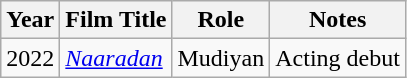<table class="wikitable sortable">
<tr>
<th>Year</th>
<th>Film Title</th>
<th>Role</th>
<th>Notes</th>
</tr>
<tr>
<td>2022</td>
<td><em><a href='#'>Naaradan</a></em></td>
<td>Mudiyan</td>
<td>Acting debut</td>
</tr>
</table>
